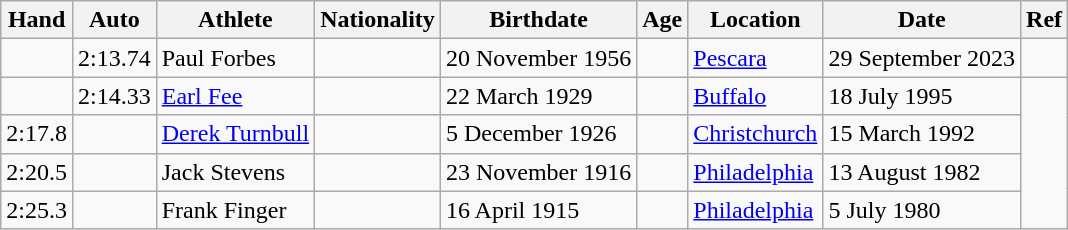<table class="wikitable">
<tr>
<th>Hand</th>
<th>Auto</th>
<th>Athlete</th>
<th>Nationality</th>
<th>Birthdate</th>
<th>Age</th>
<th>Location</th>
<th>Date</th>
<th>Ref</th>
</tr>
<tr>
<td></td>
<td>2:13.74</td>
<td>Paul Forbes</td>
<td></td>
<td>20 November 1956</td>
<td></td>
<td><a href='#'>Pescara</a></td>
<td>29 September 2023</td>
<td></td>
</tr>
<tr>
<td></td>
<td>2:14.33</td>
<td><a href='#'>Earl Fee</a></td>
<td></td>
<td>22 March 1929</td>
<td></td>
<td><a href='#'>Buffalo</a></td>
<td>18 July 1995</td>
</tr>
<tr>
<td>2:17.8</td>
<td></td>
<td><a href='#'>Derek Turnbull</a></td>
<td></td>
<td>5 December 1926</td>
<td></td>
<td><a href='#'>Christchurch</a></td>
<td>15 March 1992</td>
</tr>
<tr>
<td>2:20.5</td>
<td></td>
<td>Jack Stevens</td>
<td></td>
<td>23 November 1916</td>
<td></td>
<td><a href='#'>Philadelphia</a></td>
<td>13 August 1982</td>
</tr>
<tr>
<td>2:25.3</td>
<td></td>
<td>Frank Finger</td>
<td></td>
<td>16 April 1915</td>
<td></td>
<td><a href='#'>Philadelphia</a></td>
<td>5 July 1980</td>
</tr>
</table>
